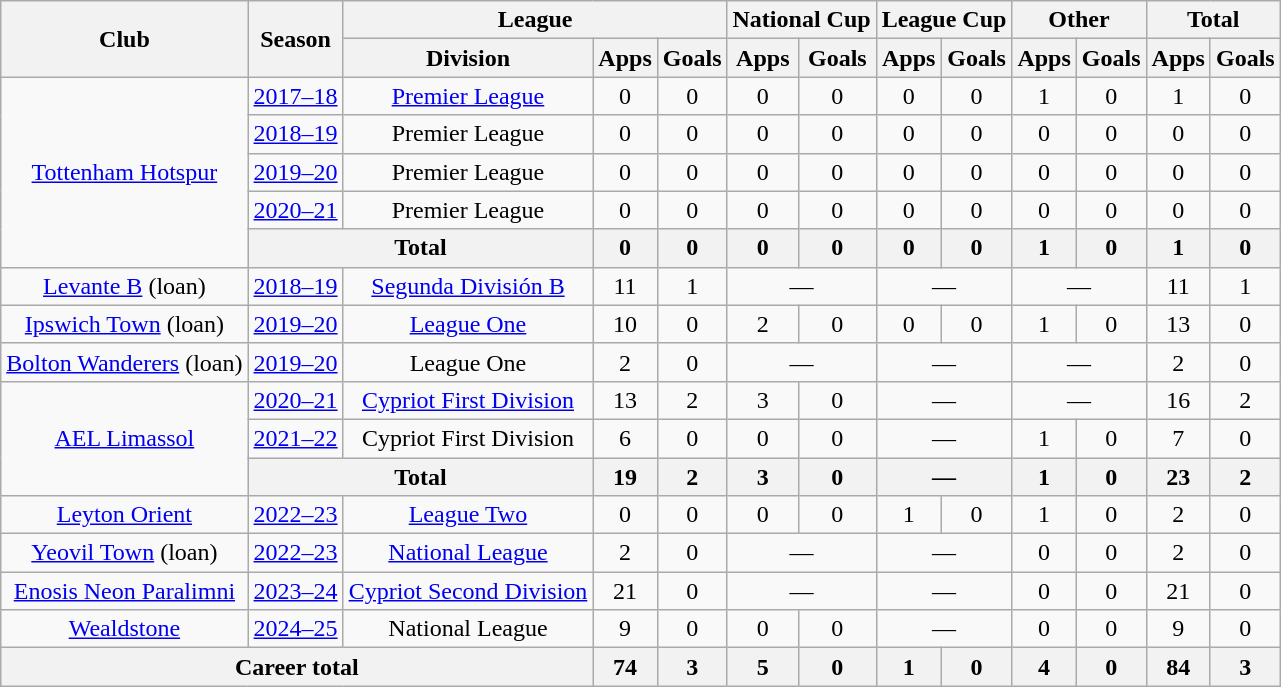<table class="wikitable" style="text-align:center">
<tr>
<th rowspan=2>Club</th>
<th rowspan=2>Season</th>
<th colspan=3>League</th>
<th colspan=2>National Cup</th>
<th colspan=2>League Cup</th>
<th colspan=2>Other</th>
<th colspan=2>Total</th>
</tr>
<tr>
<th>Division</th>
<th>Apps</th>
<th>Goals</th>
<th>Apps</th>
<th>Goals</th>
<th>Apps</th>
<th>Goals</th>
<th>Apps</th>
<th>Goals</th>
<th>Apps</th>
<th>Goals</th>
</tr>
<tr>
<td rowspan=5><a href='#'>Tottenham Hotspur</a></td>
<td><a href='#'>2017–18</a></td>
<td><a href='#'>Premier League</a></td>
<td>0</td>
<td>0</td>
<td>0</td>
<td>0</td>
<td>0</td>
<td>0</td>
<td>1</td>
<td>0</td>
<td>1</td>
<td>0</td>
</tr>
<tr>
<td><a href='#'>2018–19</a></td>
<td>Premier League</td>
<td>0</td>
<td>0</td>
<td>0</td>
<td>0</td>
<td>0</td>
<td>0</td>
<td>0</td>
<td>0</td>
<td>0</td>
<td>0</td>
</tr>
<tr>
<td><a href='#'>2019–20</a></td>
<td>Premier League</td>
<td>0</td>
<td>0</td>
<td>0</td>
<td>0</td>
<td>0</td>
<td>0</td>
<td>0</td>
<td>0</td>
<td>0</td>
<td>0</td>
</tr>
<tr>
<td><a href='#'>2020–21</a></td>
<td>Premier League</td>
<td>0</td>
<td>0</td>
<td>0</td>
<td>0</td>
<td>0</td>
<td>0</td>
<td>0</td>
<td>0</td>
<td>0</td>
<td>0</td>
</tr>
<tr>
<th colspan=2>Total</th>
<th>0</th>
<th>0</th>
<th>0</th>
<th>0</th>
<th>0</th>
<th>0</th>
<th>1</th>
<th>0</th>
<th>1</th>
<th>0</th>
</tr>
<tr>
<td><a href='#'>Levante B</a> (loan)</td>
<td><a href='#'>2018–19</a></td>
<td><a href='#'>Segunda División B</a></td>
<td>11</td>
<td>1</td>
<td colspan=2>—</td>
<td colspan=2>—</td>
<td colspan=2>—</td>
<td>11</td>
<td>1</td>
</tr>
<tr>
<td><a href='#'>Ipswich Town</a> (loan)</td>
<td><a href='#'>2019–20</a></td>
<td><a href='#'>League One</a></td>
<td>10</td>
<td>0</td>
<td>2</td>
<td>0</td>
<td>0</td>
<td>0</td>
<td>1</td>
<td>0</td>
<td>13</td>
<td>0</td>
</tr>
<tr>
<td><a href='#'>Bolton Wanderers</a> (loan)</td>
<td><a href='#'>2019–20</a></td>
<td>League One</td>
<td>2</td>
<td>0</td>
<td colspan=2>—</td>
<td colspan=2>—</td>
<td colspan=2>—</td>
<td>2</td>
<td>0</td>
</tr>
<tr>
<td rowspan=3><a href='#'>AEL Limassol</a></td>
<td><a href='#'>2020–21</a></td>
<td><a href='#'>Cypriot First Division</a></td>
<td>13</td>
<td>2</td>
<td>3</td>
<td>0</td>
<td colspan=2>—</td>
<td colspan=2>—</td>
<td>16</td>
<td>2</td>
</tr>
<tr>
<td><a href='#'>2021–22</a></td>
<td>Cypriot First Division</td>
<td>6</td>
<td>0</td>
<td>0</td>
<td>0</td>
<td colspan=2>—</td>
<td>1</td>
<td>0</td>
<td>7</td>
<td>0</td>
</tr>
<tr>
<th colspan=2>Total</th>
<th>19</th>
<th>2</th>
<th>3</th>
<th>0</th>
<th colspan=2>—</th>
<th>1</th>
<th>0</th>
<th>23</th>
<th>2</th>
</tr>
<tr>
<td><a href='#'>Leyton Orient</a></td>
<td><a href='#'>2022–23</a></td>
<td><a href='#'>League Two</a></td>
<td>0</td>
<td>0</td>
<td>0</td>
<td>0</td>
<td>1</td>
<td>0</td>
<td>1</td>
<td>0</td>
<td>2</td>
<td>0</td>
</tr>
<tr>
<td><a href='#'>Yeovil Town</a> (loan)</td>
<td><a href='#'>2022–23</a></td>
<td><a href='#'>National League</a></td>
<td>2</td>
<td>0</td>
<td colspan=2>—</td>
<td colspan=2>—</td>
<td>0</td>
<td>0</td>
<td>2</td>
<td>0</td>
</tr>
<tr>
<td><a href='#'>Enosis Neon Paralimni</a></td>
<td><a href='#'>2023–24</a></td>
<td><a href='#'>Cypriot Second Division</a></td>
<td>21</td>
<td>0</td>
<td colspan=2>—</td>
<td colspan=2>—</td>
<td>0</td>
<td>0</td>
<td>21</td>
<td>0</td>
</tr>
<tr>
<td><a href='#'>Wealdstone</a></td>
<td><a href='#'>2024–25</a></td>
<td>National League</td>
<td>9</td>
<td>0</td>
<td>0</td>
<td>0</td>
<td colspan=2>—</td>
<td>0</td>
<td>0</td>
<td>9</td>
<td>0</td>
</tr>
<tr>
<th colspan=3>Career total</th>
<th>74</th>
<th>3</th>
<th>5</th>
<th>0</th>
<th>1</th>
<th>0</th>
<th>4</th>
<th>0</th>
<th>84</th>
<th>3</th>
</tr>
</table>
